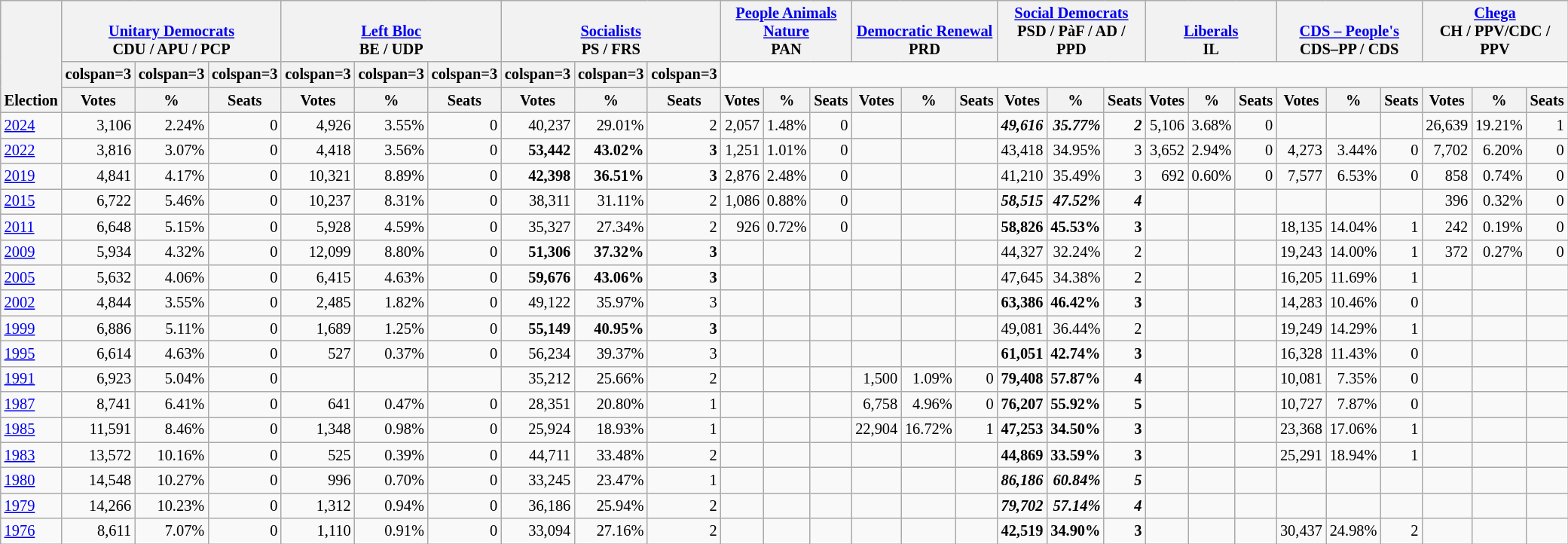<table class="wikitable" border="1" style="font-size:85%; text-align:right;">
<tr>
<th style="text-align:left;" valign=bottom rowspan=3>Election</th>
<th valign=bottom colspan=3><a href='#'>Unitary Democrats</a><br>CDU / APU / PCP</th>
<th valign=bottom colspan=3><a href='#'>Left Bloc</a><br>BE / UDP</th>
<th valign=bottom colspan=3><a href='#'>Socialists</a><br>PS / FRS</th>
<th valign=bottom colspan=3><a href='#'>People Animals Nature</a><br>PAN</th>
<th valign=bottom colspan=3><a href='#'>Democratic Renewal</a><br>PRD</th>
<th valign=bottom colspan=3><a href='#'>Social Democrats</a><br>PSD / PàF / AD / PPD</th>
<th valign=bottom colspan=3><a href='#'>Liberals</a><br>IL</th>
<th valign=bottom colspan=3><a href='#'>CDS – People's</a><br>CDS–PP / CDS</th>
<th valign=bottom colspan=3><a href='#'>Chega</a><br>CH / PPV/CDC / PPV</th>
</tr>
<tr>
<th>colspan=3 </th>
<th>colspan=3 </th>
<th>colspan=3 </th>
<th>colspan=3 </th>
<th>colspan=3 </th>
<th>colspan=3 </th>
<th>colspan=3 </th>
<th>colspan=3 </th>
<th>colspan=3 </th>
</tr>
<tr>
<th>Votes</th>
<th>%</th>
<th>Seats</th>
<th>Votes</th>
<th>%</th>
<th>Seats</th>
<th>Votes</th>
<th>%</th>
<th>Seats</th>
<th>Votes</th>
<th>%</th>
<th>Seats</th>
<th>Votes</th>
<th>%</th>
<th>Seats</th>
<th>Votes</th>
<th>%</th>
<th>Seats</th>
<th>Votes</th>
<th>%</th>
<th>Seats</th>
<th>Votes</th>
<th>%</th>
<th>Seats</th>
<th>Votes</th>
<th>%</th>
<th>Seats</th>
</tr>
<tr>
<td align=left><a href='#'>2024</a></td>
<td>3,106</td>
<td>2.24%</td>
<td>0</td>
<td>4,926</td>
<td>3.55%</td>
<td>0</td>
<td>40,237</td>
<td>29.01%</td>
<td>2</td>
<td>2,057</td>
<td>1.48%</td>
<td>0</td>
<td></td>
<td></td>
<td></td>
<td><strong><em>49,616</em></strong></td>
<td><strong><em>35.77%</em></strong></td>
<td><strong><em>2</em></strong></td>
<td>5,106</td>
<td>3.68%</td>
<td>0</td>
<td></td>
<td></td>
<td></td>
<td>26,639</td>
<td>19.21%</td>
<td>1</td>
</tr>
<tr>
<td align=left><a href='#'>2022</a></td>
<td>3,816</td>
<td>3.07%</td>
<td>0</td>
<td>4,418</td>
<td>3.56%</td>
<td>0</td>
<td><strong>53,442</strong></td>
<td><strong>43.02%</strong></td>
<td><strong>3</strong></td>
<td>1,251</td>
<td>1.01%</td>
<td>0</td>
<td></td>
<td></td>
<td></td>
<td>43,418</td>
<td>34.95%</td>
<td>3</td>
<td>3,652</td>
<td>2.94%</td>
<td>0</td>
<td>4,273</td>
<td>3.44%</td>
<td>0</td>
<td>7,702</td>
<td>6.20%</td>
<td>0</td>
</tr>
<tr>
<td align=left><a href='#'>2019</a></td>
<td>4,841</td>
<td>4.17%</td>
<td>0</td>
<td>10,321</td>
<td>8.89%</td>
<td>0</td>
<td><strong>42,398</strong></td>
<td><strong>36.51%</strong></td>
<td><strong>3</strong></td>
<td>2,876</td>
<td>2.48%</td>
<td>0</td>
<td></td>
<td></td>
<td></td>
<td>41,210</td>
<td>35.49%</td>
<td>3</td>
<td>692</td>
<td>0.60%</td>
<td>0</td>
<td>7,577</td>
<td>6.53%</td>
<td>0</td>
<td>858</td>
<td>0.74%</td>
<td>0</td>
</tr>
<tr>
<td align=left><a href='#'>2015</a></td>
<td>6,722</td>
<td>5.46%</td>
<td>0</td>
<td>10,237</td>
<td>8.31%</td>
<td>0</td>
<td>38,311</td>
<td>31.11%</td>
<td>2</td>
<td>1,086</td>
<td>0.88%</td>
<td>0</td>
<td></td>
<td></td>
<td></td>
<td><strong><em>58,515</em></strong></td>
<td><strong><em>47.52%</em></strong></td>
<td><strong><em>4</em></strong></td>
<td></td>
<td></td>
<td></td>
<td></td>
<td></td>
<td></td>
<td>396</td>
<td>0.32%</td>
<td>0</td>
</tr>
<tr>
<td align=left><a href='#'>2011</a></td>
<td>6,648</td>
<td>5.15%</td>
<td>0</td>
<td>5,928</td>
<td>4.59%</td>
<td>0</td>
<td>35,327</td>
<td>27.34%</td>
<td>2</td>
<td>926</td>
<td>0.72%</td>
<td>0</td>
<td></td>
<td></td>
<td></td>
<td><strong>58,826</strong></td>
<td><strong>45.53%</strong></td>
<td><strong>3</strong></td>
<td></td>
<td></td>
<td></td>
<td>18,135</td>
<td>14.04%</td>
<td>1</td>
<td>242</td>
<td>0.19%</td>
<td>0</td>
</tr>
<tr>
<td align=left><a href='#'>2009</a></td>
<td>5,934</td>
<td>4.32%</td>
<td>0</td>
<td>12,099</td>
<td>8.80%</td>
<td>0</td>
<td><strong>51,306</strong></td>
<td><strong>37.32%</strong></td>
<td><strong>3</strong></td>
<td></td>
<td></td>
<td></td>
<td></td>
<td></td>
<td></td>
<td>44,327</td>
<td>32.24%</td>
<td>2</td>
<td></td>
<td></td>
<td></td>
<td>19,243</td>
<td>14.00%</td>
<td>1</td>
<td>372</td>
<td>0.27%</td>
<td>0</td>
</tr>
<tr>
<td align=left><a href='#'>2005</a></td>
<td>5,632</td>
<td>4.06%</td>
<td>0</td>
<td>6,415</td>
<td>4.63%</td>
<td>0</td>
<td><strong>59,676</strong></td>
<td><strong>43.06%</strong></td>
<td><strong>3</strong></td>
<td></td>
<td></td>
<td></td>
<td></td>
<td></td>
<td></td>
<td>47,645</td>
<td>34.38%</td>
<td>2</td>
<td></td>
<td></td>
<td></td>
<td>16,205</td>
<td>11.69%</td>
<td>1</td>
<td></td>
<td></td>
<td></td>
</tr>
<tr>
<td align=left><a href='#'>2002</a></td>
<td>4,844</td>
<td>3.55%</td>
<td>0</td>
<td>2,485</td>
<td>1.82%</td>
<td>0</td>
<td>49,122</td>
<td>35.97%</td>
<td>3</td>
<td></td>
<td></td>
<td></td>
<td></td>
<td></td>
<td></td>
<td><strong>63,386</strong></td>
<td><strong>46.42%</strong></td>
<td><strong>3</strong></td>
<td></td>
<td></td>
<td></td>
<td>14,283</td>
<td>10.46%</td>
<td>0</td>
<td></td>
<td></td>
<td></td>
</tr>
<tr>
<td align=left><a href='#'>1999</a></td>
<td>6,886</td>
<td>5.11%</td>
<td>0</td>
<td>1,689</td>
<td>1.25%</td>
<td>0</td>
<td><strong>55,149</strong></td>
<td><strong>40.95%</strong></td>
<td><strong>3</strong></td>
<td></td>
<td></td>
<td></td>
<td></td>
<td></td>
<td></td>
<td>49,081</td>
<td>36.44%</td>
<td>2</td>
<td></td>
<td></td>
<td></td>
<td>19,249</td>
<td>14.29%</td>
<td>1</td>
<td></td>
<td></td>
<td></td>
</tr>
<tr>
<td align=left><a href='#'>1995</a></td>
<td>6,614</td>
<td>4.63%</td>
<td>0</td>
<td>527</td>
<td>0.37%</td>
<td>0</td>
<td>56,234</td>
<td>39.37%</td>
<td>3</td>
<td></td>
<td></td>
<td></td>
<td></td>
<td></td>
<td></td>
<td><strong>61,051</strong></td>
<td><strong>42.74%</strong></td>
<td><strong>3</strong></td>
<td></td>
<td></td>
<td></td>
<td>16,328</td>
<td>11.43%</td>
<td>0</td>
<td></td>
<td></td>
<td></td>
</tr>
<tr>
<td align=left><a href='#'>1991</a></td>
<td>6,923</td>
<td>5.04%</td>
<td>0</td>
<td></td>
<td></td>
<td></td>
<td>35,212</td>
<td>25.66%</td>
<td>2</td>
<td></td>
<td></td>
<td></td>
<td>1,500</td>
<td>1.09%</td>
<td>0</td>
<td><strong>79,408</strong></td>
<td><strong>57.87%</strong></td>
<td><strong>4</strong></td>
<td></td>
<td></td>
<td></td>
<td>10,081</td>
<td>7.35%</td>
<td>0</td>
<td></td>
<td></td>
<td></td>
</tr>
<tr>
<td align=left><a href='#'>1987</a></td>
<td>8,741</td>
<td>6.41%</td>
<td>0</td>
<td>641</td>
<td>0.47%</td>
<td>0</td>
<td>28,351</td>
<td>20.80%</td>
<td>1</td>
<td></td>
<td></td>
<td></td>
<td>6,758</td>
<td>4.96%</td>
<td>0</td>
<td><strong>76,207</strong></td>
<td><strong>55.92%</strong></td>
<td><strong>5</strong></td>
<td></td>
<td></td>
<td></td>
<td>10,727</td>
<td>7.87%</td>
<td>0</td>
<td></td>
<td></td>
<td></td>
</tr>
<tr>
<td align=left><a href='#'>1985</a></td>
<td>11,591</td>
<td>8.46%</td>
<td>0</td>
<td>1,348</td>
<td>0.98%</td>
<td>0</td>
<td>25,924</td>
<td>18.93%</td>
<td>1</td>
<td></td>
<td></td>
<td></td>
<td>22,904</td>
<td>16.72%</td>
<td>1</td>
<td><strong>47,253</strong></td>
<td><strong>34.50%</strong></td>
<td><strong>3</strong></td>
<td></td>
<td></td>
<td></td>
<td>23,368</td>
<td>17.06%</td>
<td>1</td>
<td></td>
<td></td>
<td></td>
</tr>
<tr>
<td align=left><a href='#'>1983</a></td>
<td>13,572</td>
<td>10.16%</td>
<td>0</td>
<td>525</td>
<td>0.39%</td>
<td>0</td>
<td>44,711</td>
<td>33.48%</td>
<td>2</td>
<td></td>
<td></td>
<td></td>
<td></td>
<td></td>
<td></td>
<td><strong>44,869</strong></td>
<td><strong>33.59%</strong></td>
<td><strong>3</strong></td>
<td></td>
<td></td>
<td></td>
<td>25,291</td>
<td>18.94%</td>
<td>1</td>
<td></td>
<td></td>
<td></td>
</tr>
<tr>
<td align=left><a href='#'>1980</a></td>
<td>14,548</td>
<td>10.27%</td>
<td>0</td>
<td>996</td>
<td>0.70%</td>
<td>0</td>
<td>33,245</td>
<td>23.47%</td>
<td>1</td>
<td></td>
<td></td>
<td></td>
<td></td>
<td></td>
<td></td>
<td><strong><em>86,186</em></strong></td>
<td><strong><em>60.84%</em></strong></td>
<td><strong><em>5</em></strong></td>
<td></td>
<td></td>
<td></td>
<td></td>
<td></td>
<td></td>
<td></td>
<td></td>
<td></td>
</tr>
<tr>
<td align=left><a href='#'>1979</a></td>
<td>14,266</td>
<td>10.23%</td>
<td>0</td>
<td>1,312</td>
<td>0.94%</td>
<td>0</td>
<td>36,186</td>
<td>25.94%</td>
<td>2</td>
<td></td>
<td></td>
<td></td>
<td></td>
<td></td>
<td></td>
<td><strong><em>79,702</em></strong></td>
<td><strong><em>57.14%</em></strong></td>
<td><strong><em>4</em></strong></td>
<td></td>
<td></td>
<td></td>
<td></td>
<td></td>
<td></td>
<td></td>
<td></td>
<td></td>
</tr>
<tr>
<td align=left><a href='#'>1976</a></td>
<td>8,611</td>
<td>7.07%</td>
<td>0</td>
<td>1,110</td>
<td>0.91%</td>
<td>0</td>
<td>33,094</td>
<td>27.16%</td>
<td>2</td>
<td></td>
<td></td>
<td></td>
<td></td>
<td></td>
<td></td>
<td><strong>42,519</strong></td>
<td><strong>34.90%</strong></td>
<td><strong>3</strong></td>
<td></td>
<td></td>
<td></td>
<td>30,437</td>
<td>24.98%</td>
<td>2</td>
<td></td>
<td></td>
<td></td>
</tr>
</table>
